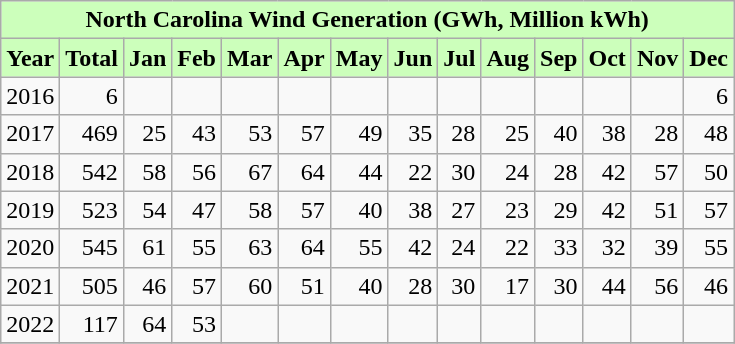<table class="wikitable" style="text-align:right;">
<tr>
<th colspan="14" style="background:#cfb;">North Carolina Wind Generation (GWh, Million kWh)</th>
</tr>
<tr>
<th style="background:#cfb;">Year</th>
<th style="background:#cfb;">Total</th>
<th style="background:#cfb;">Jan</th>
<th style="background:#cfb;">Feb</th>
<th style="background:#cfb;">Mar</th>
<th style="background:#cfb;">Apr</th>
<th style="background:#cfb;">May</th>
<th style="background:#cfb;">Jun</th>
<th style="background:#cfb;">Jul</th>
<th style="background:#cfb;">Aug</th>
<th style="background:#cfb;">Sep</th>
<th style="background:#cfb;">Oct</th>
<th style="background:#cfb;">Nov</th>
<th style="background:#cfb;">Dec</th>
</tr>
<tr align=right>
<td>2016</td>
<td>6</td>
<td></td>
<td></td>
<td></td>
<td></td>
<td></td>
<td></td>
<td></td>
<td></td>
<td></td>
<td></td>
<td></td>
<td>6</td>
</tr>
<tr align=right>
<td>2017</td>
<td>469</td>
<td>25</td>
<td>43</td>
<td>53</td>
<td>57</td>
<td>49</td>
<td>35</td>
<td>28</td>
<td>25</td>
<td>40</td>
<td>38</td>
<td>28</td>
<td>48</td>
</tr>
<tr align=right>
<td>2018</td>
<td>542</td>
<td>58</td>
<td>56</td>
<td>67</td>
<td>64</td>
<td>44</td>
<td>22</td>
<td>30</td>
<td>24</td>
<td>28</td>
<td>42</td>
<td>57</td>
<td>50</td>
</tr>
<tr align=right>
<td>2019</td>
<td>523</td>
<td>54</td>
<td>47</td>
<td>58</td>
<td>57</td>
<td>40</td>
<td>38</td>
<td>27</td>
<td>23</td>
<td>29</td>
<td>42</td>
<td>51</td>
<td>57</td>
</tr>
<tr align=right>
<td>2020</td>
<td>545</td>
<td>61</td>
<td>55</td>
<td>63</td>
<td>64</td>
<td>55</td>
<td>42</td>
<td>24</td>
<td>22</td>
<td>33</td>
<td>32</td>
<td>39</td>
<td>55</td>
</tr>
<tr align=right>
<td>2021</td>
<td>505</td>
<td>46</td>
<td>57</td>
<td>60</td>
<td>51</td>
<td>40</td>
<td>28</td>
<td>30</td>
<td>17</td>
<td>30</td>
<td>44</td>
<td>56</td>
<td>46</td>
</tr>
<tr align=right>
<td>2022</td>
<td>117</td>
<td>64</td>
<td>53</td>
<td></td>
<td></td>
<td></td>
<td></td>
<td></td>
<td></td>
<td></td>
<td></td>
<td></td>
<td></td>
</tr>
<tr align=right>
</tr>
</table>
